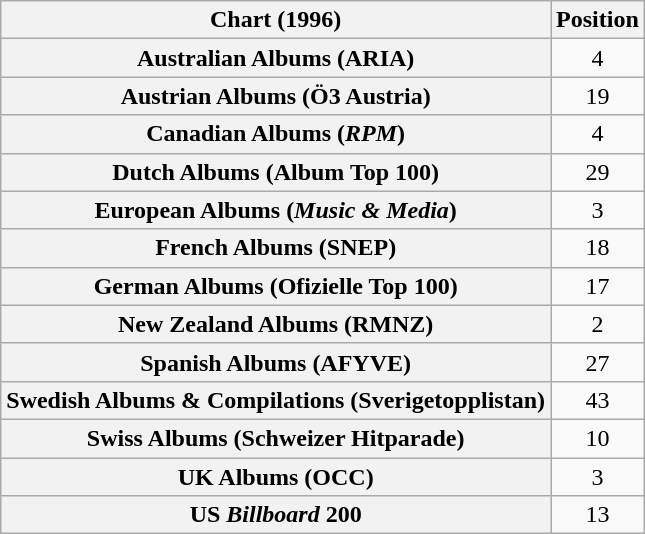<table class="wikitable plainrowheaders sortable">
<tr>
<th>Chart (1996)</th>
<th>Position</th>
</tr>
<tr>
<th scope="row">Australian Albums (ARIA)</th>
<td align="center">4</td>
</tr>
<tr>
<th scope="row">Austrian Albums (Ö3 Austria)</th>
<td align="center">19</td>
</tr>
<tr>
<th scope="row">Canadian Albums (<em>RPM</em>)</th>
<td align="center">4</td>
</tr>
<tr>
<th scope="row">Dutch Albums (Album Top 100)</th>
<td align="center">29</td>
</tr>
<tr>
<th scope="row">European Albums (<em>Music & Media</em>)</th>
<td align="center">3</td>
</tr>
<tr>
<th scope="row">French Albums (SNEP)</th>
<td align="center">18</td>
</tr>
<tr>
<th scope="row">German Albums (Ofizielle Top 100)</th>
<td align="center">17</td>
</tr>
<tr>
<th scope="row">New Zealand Albums (RMNZ)</th>
<td align="center">2</td>
</tr>
<tr>
<th scope="row">Spanish Albums (AFYVE)</th>
<td align="center">27</td>
</tr>
<tr>
<th scope="row">Swedish Albums & Compilations (Sverigetopplistan)</th>
<td align="center">43</td>
</tr>
<tr>
<th scope="row">Swiss Albums (Schweizer Hitparade)</th>
<td align="center">10</td>
</tr>
<tr>
<th scope="row">UK Albums (OCC)</th>
<td align="center">3</td>
</tr>
<tr>
<th scope="row">US <em>Billboard</em> 200</th>
<td align="center">13</td>
</tr>
</table>
